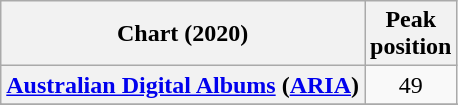<table class="wikitable sortable plainrowheaders" style="text-align:center">
<tr>
<th scope="col">Chart (2020)</th>
<th scope="col">Peak<br>position</th>
</tr>
<tr>
<th scope="row"><a href='#'>Australian Digital Albums</a> (<a href='#'>ARIA</a>)</th>
<td>49</td>
</tr>
<tr>
</tr>
<tr>
</tr>
<tr>
</tr>
<tr>
</tr>
<tr>
</tr>
<tr>
</tr>
<tr>
</tr>
<tr>
</tr>
</table>
